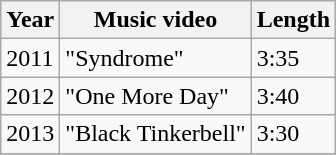<table class="wikitable">
<tr>
<th>Year</th>
<th>Music video</th>
<th>Length</th>
</tr>
<tr>
<td rowspan="1">2011</td>
<td>"Syndrome"</td>
<td>3:35</td>
</tr>
<tr>
<td rowspan="1">2012</td>
<td>"One More Day"</td>
<td>3:40</td>
</tr>
<tr>
<td rowspan="1">2013</td>
<td>"Black Tinkerbell"</td>
<td>3:30</td>
</tr>
<tr>
</tr>
</table>
